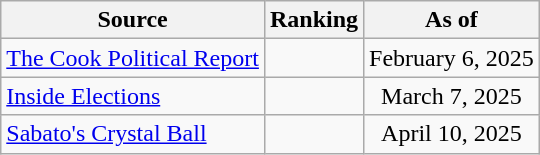<table class="wikitable" style="text-align:center">
<tr>
<th>Source</th>
<th>Ranking</th>
<th>As of</th>
</tr>
<tr>
<td align=left><a href='#'>The Cook Political Report</a></td>
<td></td>
<td>February 6, 2025</td>
</tr>
<tr>
<td align=left><a href='#'>Inside Elections</a></td>
<td></td>
<td>March 7, 2025</td>
</tr>
<tr>
<td align=left><a href='#'>Sabato's Crystal Ball</a></td>
<td></td>
<td>April 10, 2025</td>
</tr>
</table>
